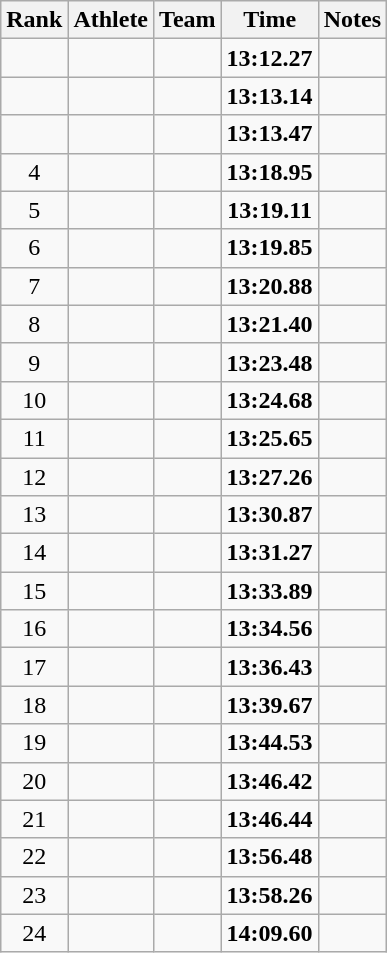<table class="wikitable sortable" style="text-align:center">
<tr>
<th>Rank</th>
<th>Athlete</th>
<th>Team</th>
<th>Time</th>
<th>Notes</th>
</tr>
<tr>
<td></td>
<td align=left></td>
<td></td>
<td><strong>13:12.27</strong></td>
<td>  <a href='#'></a></td>
</tr>
<tr>
<td></td>
<td align=left></td>
<td></td>
<td><strong>13:13.14</strong></td>
<td></td>
</tr>
<tr>
<td></td>
<td align=left></td>
<td></td>
<td><strong>13:13.47</strong></td>
<td></td>
</tr>
<tr>
<td>4</td>
<td align=left></td>
<td></td>
<td><strong>13:18.95</strong></td>
<td></td>
</tr>
<tr>
<td>5</td>
<td align=left></td>
<td></td>
<td><strong>13:19.11</strong></td>
<td></td>
</tr>
<tr>
<td>6</td>
<td align=left></td>
<td></td>
<td><strong>13:19.85</strong></td>
<td></td>
</tr>
<tr>
<td>7</td>
<td align=left></td>
<td></td>
<td><strong>13:20.88</strong></td>
<td></td>
</tr>
<tr>
<td>8</td>
<td align=left></td>
<td></td>
<td><strong>13:21.40</strong></td>
<td></td>
</tr>
<tr>
<td>9</td>
<td align=left></td>
<td></td>
<td><strong>13:23.48</strong></td>
<td></td>
</tr>
<tr>
<td>10</td>
<td align=left></td>
<td></td>
<td><strong>13:24.68</strong></td>
<td></td>
</tr>
<tr>
<td>11</td>
<td align=left></td>
<td></td>
<td><strong>13:25.65</strong></td>
<td></td>
</tr>
<tr>
<td>12</td>
<td align=left></td>
<td></td>
<td><strong>13:27.26</strong></td>
<td></td>
</tr>
<tr>
<td>13</td>
<td align=left></td>
<td></td>
<td><strong>13:30.87</strong></td>
<td></td>
</tr>
<tr>
<td>14</td>
<td align=left></td>
<td></td>
<td><strong>13:31.27</strong></td>
<td></td>
</tr>
<tr>
<td>15</td>
<td align=left></td>
<td></td>
<td><strong>13:33.89</strong></td>
<td></td>
</tr>
<tr>
<td>16</td>
<td align=left></td>
<td></td>
<td><strong>13:34.56</strong></td>
<td></td>
</tr>
<tr>
<td>17</td>
<td align=left></td>
<td></td>
<td><strong>13:36.43</strong></td>
<td></td>
</tr>
<tr>
<td>18</td>
<td align=left></td>
<td></td>
<td><strong>13:39.67</strong></td>
<td></td>
</tr>
<tr>
<td>19</td>
<td align=left></td>
<td></td>
<td><strong>13:44.53</strong></td>
<td></td>
</tr>
<tr>
<td>20</td>
<td align=left></td>
<td></td>
<td><strong>13:46.42</strong></td>
<td></td>
</tr>
<tr>
<td>21</td>
<td align=left></td>
<td></td>
<td><strong>13:46.44</strong></td>
<td></td>
</tr>
<tr>
<td>22</td>
<td align=left></td>
<td></td>
<td><strong>13:56.48</strong></td>
<td></td>
</tr>
<tr>
<td>23</td>
<td align=left></td>
<td></td>
<td><strong>13:58.26</strong></td>
<td></td>
</tr>
<tr>
<td>24</td>
<td align=left></td>
<td></td>
<td><strong>14:09.60</strong></td>
<td></td>
</tr>
</table>
